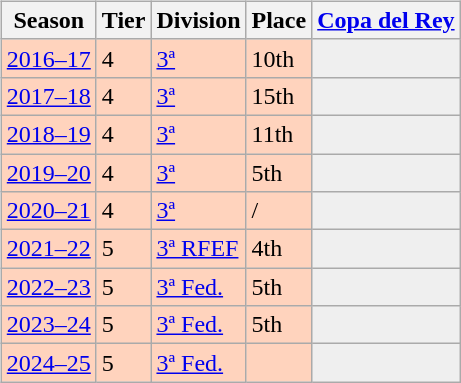<table>
<tr>
<td valign="top" width=0%><br><table class="wikitable">
<tr style="background:#f0f6fa;">
<th>Season</th>
<th>Tier</th>
<th>Division</th>
<th>Place</th>
<th><a href='#'>Copa del Rey</a></th>
</tr>
<tr>
<td style="background:#FFD3BD;"><a href='#'>2016–17</a></td>
<td style="background:#FFD3BD;">4</td>
<td style="background:#FFD3BD;"><a href='#'>3ª</a></td>
<td style="background:#FFD3BD;">10th</td>
<td style="background:#efefef;"></td>
</tr>
<tr>
<td style="background:#FFD3BD;"><a href='#'>2017–18</a></td>
<td style="background:#FFD3BD;">4</td>
<td style="background:#FFD3BD;"><a href='#'>3ª</a></td>
<td style="background:#FFD3BD;">15th</td>
<td style="background:#efefef;"></td>
</tr>
<tr>
<td style="background:#FFD3BD;"><a href='#'>2018–19</a></td>
<td style="background:#FFD3BD;">4</td>
<td style="background:#FFD3BD;"><a href='#'>3ª</a></td>
<td style="background:#FFD3BD;">11th</td>
<td style="background:#efefef;"></td>
</tr>
<tr>
<td style="background:#FFD3BD;"><a href='#'>2019–20</a></td>
<td style="background:#FFD3BD;">4</td>
<td style="background:#FFD3BD;"><a href='#'>3ª</a></td>
<td style="background:#FFD3BD;">5th</td>
<td style="background:#efefef;"></td>
</tr>
<tr>
<td style="background:#FFD3BD;"><a href='#'>2020–21</a></td>
<td style="background:#FFD3BD;">4</td>
<td style="background:#FFD3BD;"><a href='#'>3ª</a></td>
<td style="background:#FFD3BD;"> / </td>
<td style="background:#efefef;"></td>
</tr>
<tr>
<td style="background:#FFD3BD;"><a href='#'>2021–22</a></td>
<td style="background:#FFD3BD;">5</td>
<td style="background:#FFD3BD;"><a href='#'>3ª RFEF</a></td>
<td style="background:#FFD3BD;">4th</td>
<td style="background:#efefef;"></td>
</tr>
<tr>
<td style="background:#FFD3BD;"><a href='#'>2022–23</a></td>
<td style="background:#FFD3BD;">5</td>
<td style="background:#FFD3BD;"><a href='#'>3ª Fed.</a></td>
<td style="background:#FFD3BD;">5th</td>
<td style="background:#efefef;"></td>
</tr>
<tr>
<td style="background:#FFD3BD;"><a href='#'>2023–24</a></td>
<td style="background:#FFD3BD;">5</td>
<td style="background:#FFD3BD;"><a href='#'>3ª Fed.</a></td>
<td style="background:#FFD3BD;">5th</td>
<td style="background:#efefef;"></td>
</tr>
<tr>
<td style="background:#FFD3BD;"><a href='#'>2024–25</a></td>
<td style="background:#FFD3BD;">5</td>
<td style="background:#FFD3BD;"><a href='#'>3ª Fed.</a></td>
<td style="background:#FFD3BD;"></td>
<td style="background:#efefef;"></td>
</tr>
</table>
</td>
</tr>
</table>
